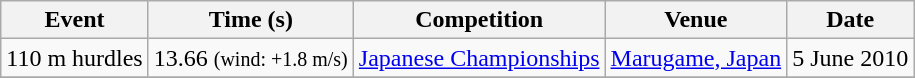<table class="wikitable" style=text-align:center>
<tr>
<th>Event</th>
<th>Time (s)</th>
<th>Competition</th>
<th>Venue</th>
<th>Date</th>
</tr>
<tr>
<td>110 m hurdles</td>
<td>13.66 <small>(wind: +1.8 m/s)</small></td>
<td><a href='#'>Japanese Championships</a></td>
<td><a href='#'>Marugame, Japan</a></td>
<td>5 June 2010</td>
</tr>
<tr>
</tr>
</table>
